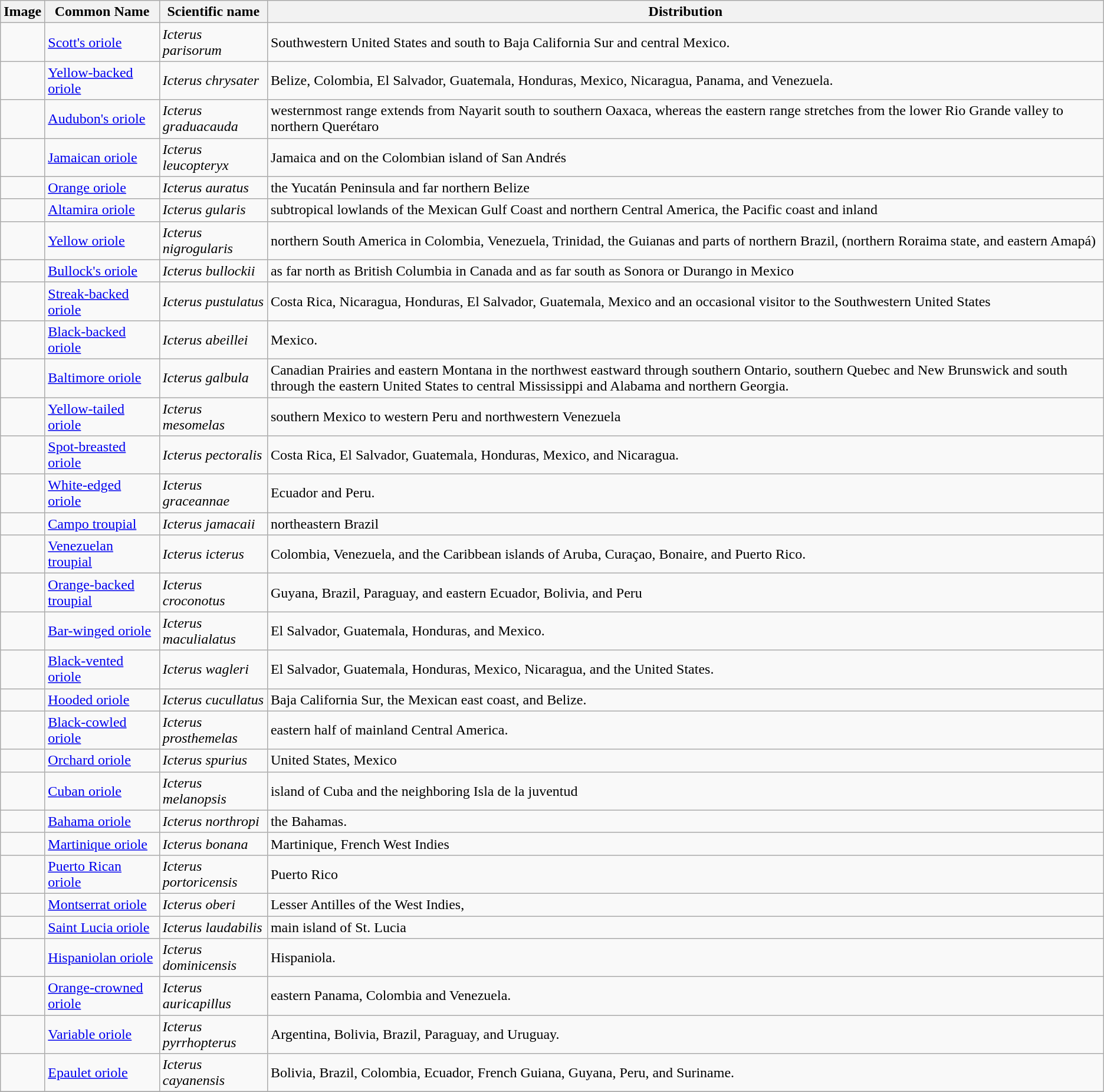<table class="wikitable">
<tr>
<th>Image</th>
<th>Common Name</th>
<th>Scientific name</th>
<th>Distribution</th>
</tr>
<tr>
<td></td>
<td><a href='#'>Scott's oriole</a></td>
<td><em>Icterus parisorum</em></td>
<td>Southwestern United States and south to Baja California Sur and central Mexico.</td>
</tr>
<tr>
<td></td>
<td><a href='#'>Yellow-backed oriole</a></td>
<td><em>Icterus chrysater</em></td>
<td>Belize, Colombia, El Salvador, Guatemala, Honduras, Mexico, Nicaragua, Panama, and Venezuela.</td>
</tr>
<tr>
<td></td>
<td><a href='#'>Audubon's oriole</a></td>
<td><em>Icterus graduacauda</em></td>
<td>westernmost range extends from Nayarit south to southern Oaxaca, whereas the eastern range stretches from the lower Rio Grande valley to northern Querétaro</td>
</tr>
<tr>
<td></td>
<td><a href='#'>Jamaican oriole</a></td>
<td><em>Icterus leucopteryx</em></td>
<td>Jamaica and on the Colombian island of San Andrés</td>
</tr>
<tr>
<td></td>
<td><a href='#'>Orange oriole</a></td>
<td><em>Icterus auratus</em></td>
<td>the Yucatán Peninsula and far northern Belize</td>
</tr>
<tr>
<td></td>
<td><a href='#'>Altamira oriole</a></td>
<td><em>Icterus gularis</em></td>
<td>subtropical lowlands of the Mexican Gulf Coast and northern Central America, the Pacific coast and inland</td>
</tr>
<tr>
<td></td>
<td><a href='#'>Yellow oriole</a></td>
<td><em>Icterus nigrogularis</em></td>
<td>northern South America in Colombia, Venezuela, Trinidad, the Guianas and parts of northern Brazil, (northern Roraima state, and eastern Amapá)</td>
</tr>
<tr>
<td></td>
<td><a href='#'>Bullock's oriole</a></td>
<td><em>Icterus bullockii</em></td>
<td>as far north as British Columbia in Canada and as far south as Sonora or Durango in Mexico</td>
</tr>
<tr>
<td></td>
<td><a href='#'>Streak-backed oriole</a></td>
<td><em>Icterus pustulatus</em></td>
<td>Costa Rica, Nicaragua, Honduras, El Salvador, Guatemala, Mexico and an occasional visitor to the Southwestern United States</td>
</tr>
<tr>
<td></td>
<td><a href='#'>Black-backed oriole</a></td>
<td><em>Icterus abeillei</em></td>
<td>Mexico.</td>
</tr>
<tr>
<td></td>
<td><a href='#'>Baltimore oriole</a></td>
<td><em>Icterus galbula</em></td>
<td>Canadian Prairies and eastern Montana in the northwest eastward through southern Ontario, southern Quebec and New Brunswick and south through the eastern United States to central Mississippi and Alabama and northern Georgia.</td>
</tr>
<tr>
<td></td>
<td><a href='#'>Yellow-tailed oriole</a></td>
<td><em>Icterus mesomelas</em></td>
<td>southern Mexico to western Peru and northwestern Venezuela</td>
</tr>
<tr>
<td></td>
<td><a href='#'>Spot-breasted oriole</a></td>
<td><em>Icterus pectoralis</em></td>
<td>Costa Rica, El Salvador, Guatemala, Honduras, Mexico, and Nicaragua.</td>
</tr>
<tr>
<td></td>
<td><a href='#'>White-edged oriole</a></td>
<td><em>Icterus graceannae</em></td>
<td>Ecuador and Peru.</td>
</tr>
<tr>
<td></td>
<td><a href='#'>Campo troupial</a></td>
<td><em>Icterus jamacaii</em></td>
<td>northeastern Brazil</td>
</tr>
<tr>
<td></td>
<td><a href='#'>Venezuelan troupial</a></td>
<td><em>Icterus icterus</em></td>
<td>Colombia, Venezuela, and the Caribbean islands of Aruba, Curaçao, Bonaire, and Puerto Rico.</td>
</tr>
<tr>
<td></td>
<td><a href='#'>Orange-backed troupial</a></td>
<td><em>Icterus croconotus</em></td>
<td>Guyana, Brazil, Paraguay, and eastern Ecuador, Bolivia, and Peru</td>
</tr>
<tr>
<td></td>
<td><a href='#'>Bar-winged oriole</a></td>
<td><em>Icterus maculialatus</em></td>
<td>El Salvador, Guatemala, Honduras, and Mexico.</td>
</tr>
<tr>
<td></td>
<td><a href='#'>Black-vented oriole</a></td>
<td><em>Icterus wagleri</em></td>
<td>El Salvador, Guatemala, Honduras, Mexico, Nicaragua, and the United States.</td>
</tr>
<tr>
<td></td>
<td><a href='#'>Hooded oriole</a></td>
<td><em>Icterus cucullatus</em></td>
<td>Baja California Sur, the Mexican east coast, and Belize.</td>
</tr>
<tr>
<td></td>
<td><a href='#'>Black-cowled oriole</a></td>
<td><em>Icterus prosthemelas</em></td>
<td>eastern half of mainland Central America.</td>
</tr>
<tr>
<td></td>
<td><a href='#'>Orchard oriole</a></td>
<td><em>Icterus spurius</em></td>
<td>United States, Mexico</td>
</tr>
<tr>
<td></td>
<td><a href='#'>Cuban oriole</a></td>
<td><em>Icterus melanopsis</em></td>
<td>island of Cuba and the neighboring Isla de la juventud</td>
</tr>
<tr>
<td></td>
<td><a href='#'>Bahama oriole</a></td>
<td><em>Icterus northropi</em></td>
<td>the Bahamas.</td>
</tr>
<tr>
<td></td>
<td><a href='#'>Martinique oriole</a></td>
<td><em>Icterus bonana</em></td>
<td>Martinique, French West Indies</td>
</tr>
<tr>
<td></td>
<td><a href='#'>Puerto Rican oriole</a></td>
<td><em>Icterus portoricensis</em></td>
<td>Puerto Rico</td>
</tr>
<tr>
<td></td>
<td><a href='#'>Montserrat oriole</a></td>
<td><em>Icterus oberi</em></td>
<td>Lesser Antilles of the West Indies,</td>
</tr>
<tr>
<td></td>
<td><a href='#'>Saint Lucia oriole</a></td>
<td><em>Icterus laudabilis</em></td>
<td>main island of St. Lucia</td>
</tr>
<tr>
<td></td>
<td><a href='#'>Hispaniolan oriole</a></td>
<td><em>Icterus dominicensis</em></td>
<td>Hispaniola.</td>
</tr>
<tr>
<td></td>
<td><a href='#'>Orange-crowned oriole</a></td>
<td><em>Icterus auricapillus</em></td>
<td>eastern Panama, Colombia and Venezuela.</td>
</tr>
<tr>
<td></td>
<td><a href='#'>Variable oriole</a></td>
<td><em>Icterus pyrrhopterus</em></td>
<td>Argentina, Bolivia, Brazil, Paraguay, and Uruguay.</td>
</tr>
<tr>
<td></td>
<td><a href='#'>Epaulet oriole</a></td>
<td><em>Icterus cayanensis</em></td>
<td>Bolivia, Brazil, Colombia, Ecuador, French Guiana, Guyana, Peru, and Suriname.</td>
</tr>
<tr>
</tr>
</table>
